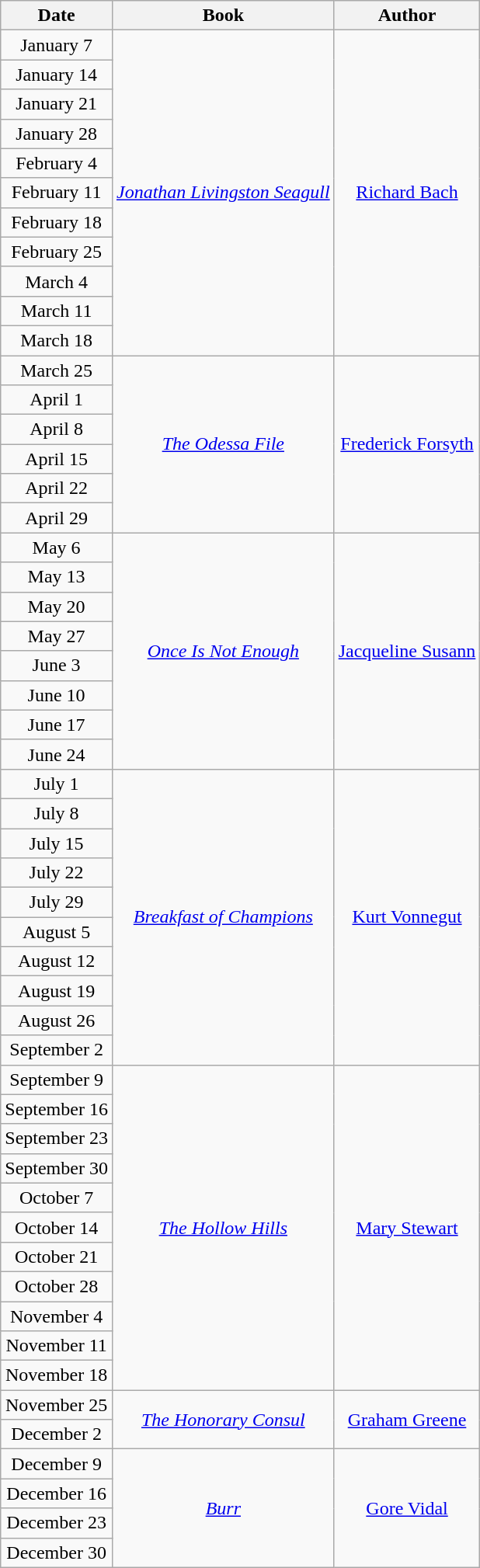<table class="wikitable sortable" style="text-align: center">
<tr>
<th>Date</th>
<th>Book</th>
<th>Author</th>
</tr>
<tr>
<td>January 7</td>
<td rowspan=11><em><a href='#'>Jonathan Livingston Seagull</a></em></td>
<td rowspan=11><a href='#'>Richard Bach</a></td>
</tr>
<tr>
<td>January 14</td>
</tr>
<tr>
<td>January 21</td>
</tr>
<tr>
<td>January 28</td>
</tr>
<tr>
<td>February 4</td>
</tr>
<tr>
<td>February 11</td>
</tr>
<tr>
<td>February 18</td>
</tr>
<tr>
<td>February 25</td>
</tr>
<tr>
<td>March 4</td>
</tr>
<tr>
<td>March 11</td>
</tr>
<tr>
<td>March 18</td>
</tr>
<tr>
<td>March 25</td>
<td rowspan=6><em><a href='#'>The Odessa File</a></em></td>
<td rowspan=6><a href='#'>Frederick Forsyth</a></td>
</tr>
<tr>
<td>April 1</td>
</tr>
<tr>
<td>April 8</td>
</tr>
<tr>
<td>April 15</td>
</tr>
<tr>
<td>April 22</td>
</tr>
<tr>
<td>April 29</td>
</tr>
<tr>
<td>May 6</td>
<td rowspan=8><em><a href='#'>Once Is Not Enough</a></em></td>
<td rowspan=8><a href='#'>Jacqueline Susann</a></td>
</tr>
<tr>
<td>May 13</td>
</tr>
<tr>
<td>May 20</td>
</tr>
<tr>
<td>May 27</td>
</tr>
<tr>
<td>June 3</td>
</tr>
<tr>
<td>June 10</td>
</tr>
<tr>
<td>June 17</td>
</tr>
<tr>
<td>June 24</td>
</tr>
<tr>
<td>July 1</td>
<td rowspan=10><em><a href='#'>Breakfast of Champions</a></em></td>
<td rowspan=10><a href='#'>Kurt Vonnegut</a></td>
</tr>
<tr>
<td>July 8</td>
</tr>
<tr>
<td>July 15</td>
</tr>
<tr>
<td>July 22</td>
</tr>
<tr>
<td>July 29</td>
</tr>
<tr>
<td>August 5</td>
</tr>
<tr>
<td>August 12</td>
</tr>
<tr>
<td>August 19</td>
</tr>
<tr>
<td>August 26</td>
</tr>
<tr>
<td>September 2</td>
</tr>
<tr>
<td>September 9</td>
<td rowspan=11><em><a href='#'>The Hollow Hills</a></em></td>
<td rowspan=11><a href='#'>Mary Stewart</a></td>
</tr>
<tr>
<td>September 16</td>
</tr>
<tr>
<td>September 23</td>
</tr>
<tr>
<td>September 30</td>
</tr>
<tr>
<td>October 7</td>
</tr>
<tr>
<td>October 14</td>
</tr>
<tr>
<td>October 21</td>
</tr>
<tr>
<td>October 28</td>
</tr>
<tr>
<td>November 4</td>
</tr>
<tr>
<td>November 11</td>
</tr>
<tr>
<td>November 18</td>
</tr>
<tr>
<td>November 25</td>
<td rowspan=2><em><a href='#'>The Honorary Consul</a></em></td>
<td rowspan=2><a href='#'>Graham Greene</a></td>
</tr>
<tr>
<td>December 2</td>
</tr>
<tr>
<td>December 9</td>
<td rowspan=4><em><a href='#'>Burr</a></em></td>
<td rowspan=4><a href='#'>Gore Vidal</a></td>
</tr>
<tr>
<td>December 16</td>
</tr>
<tr>
<td>December 23</td>
</tr>
<tr>
<td>December 30</td>
</tr>
</table>
